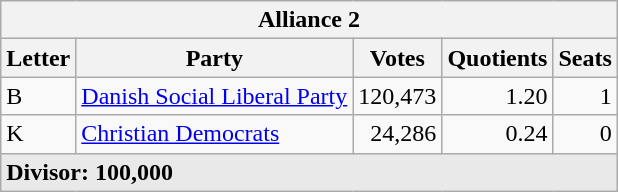<table class="wikitable">
<tr>
<th colspan="5">Alliance 2</th>
</tr>
<tr>
<th>Letter</th>
<th>Party</th>
<th>Votes</th>
<th>Quotients</th>
<th>Seats</th>
</tr>
<tr>
<td style="text-align:left;">B</td>
<td style="text-align:left;"><a href='#'>Danish Social Liberal Party</a></td>
<td style="text-align:right;">120,473</td>
<td style="text-align:right;">1.20</td>
<td style="text-align:right;">1</td>
</tr>
<tr>
<td style="text-align:left;">K</td>
<td style="text-align:left;"><a href='#'>Christian Democrats</a></td>
<td style="text-align:right;">24,286</td>
<td style="text-align:right;">0.24</td>
<td style="text-align:right;">0</td>
</tr>
<tr style="background-color:#E9E9E9">
<td colspan="5" style="text-align:left;"><strong>Divisor: 100,000</strong></td>
</tr>
</table>
